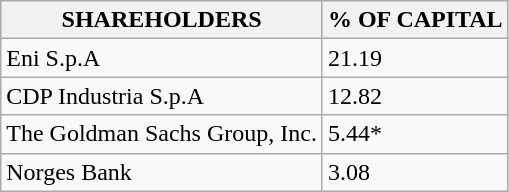<table class="wikitable">
<tr>
<th>SHAREHOLDERS</th>
<th>% OF CAPITAL</th>
</tr>
<tr>
<td>Eni S.p.A</td>
<td>21.19</td>
</tr>
<tr>
<td>CDP Industria S.p.A</td>
<td>12.82</td>
</tr>
<tr>
<td>The Goldman Sachs Group, Inc.</td>
<td>5.44*</td>
</tr>
<tr>
<td>Norges Bank</td>
<td>3.08</td>
</tr>
</table>
